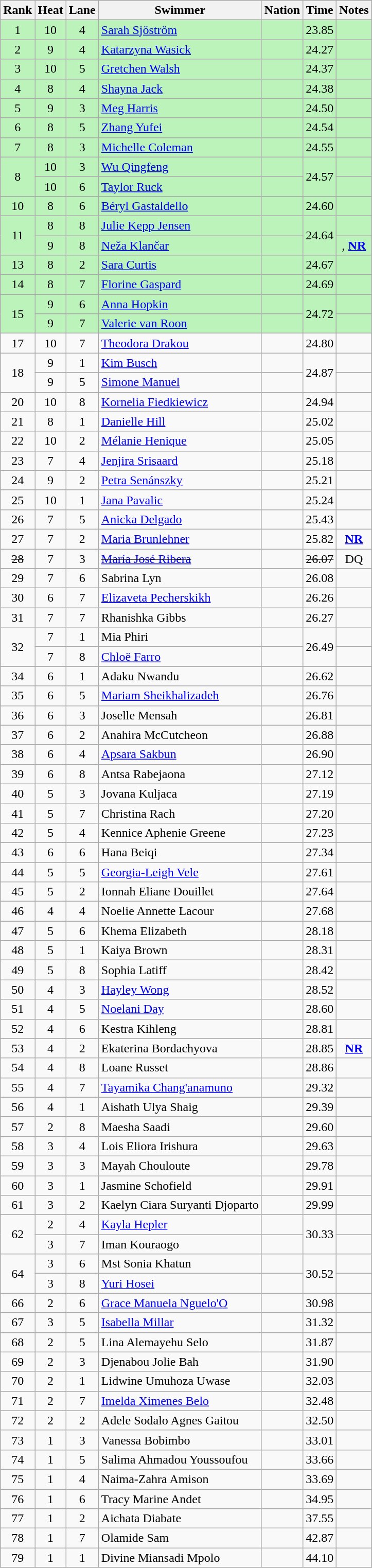<table class="wikitable sortable mw-collapsible" style="text-align:center">
<tr>
<th scope="col">Rank</th>
<th scope="col">Heat</th>
<th scope="col">Lane</th>
<th scope="col">Swimmer</th>
<th scope="col">Nation</th>
<th scope="col">Time</th>
<th scope="col">Notes</th>
</tr>
<tr bgcolor="bbf3bb">
<td align="center">1</td>
<td>10</td>
<td>4</td>
<td align="left"><a href='#'>Sarah Sjöström</a></td>
<td align="left"></td>
<td>23.85</td>
<td></td>
</tr>
<tr bgcolor="bbf3bb">
<td align="center">2</td>
<td>9</td>
<td>4</td>
<td align="left"><a href='#'>Katarzyna Wasick</a></td>
<td align="left"></td>
<td>24.27</td>
<td></td>
</tr>
<tr bgcolor="bbf3bb">
<td align="center">3</td>
<td>10</td>
<td>5</td>
<td align="left"><a href='#'>Gretchen Walsh</a></td>
<td align="left"></td>
<td>24.37</td>
<td></td>
</tr>
<tr bgcolor="bbf3bb">
<td align="center">4</td>
<td>8</td>
<td>4</td>
<td align="left"><a href='#'>Shayna Jack</a></td>
<td align="left"></td>
<td>24.38</td>
<td></td>
</tr>
<tr bgcolor="bbf3bb">
<td align="center">5</td>
<td>9</td>
<td>3</td>
<td align="left"><a href='#'>Meg Harris</a></td>
<td align="left"></td>
<td>24.50</td>
<td></td>
</tr>
<tr bgcolor="bbf3bb">
<td align="center">6</td>
<td>8</td>
<td>5</td>
<td align="left"><a href='#'>Zhang Yufei</a></td>
<td align="left"></td>
<td>24.54</td>
<td></td>
</tr>
<tr bgcolor="bbf3bb">
<td align="center">7</td>
<td>8</td>
<td>3</td>
<td align="left"><a href='#'>Michelle Coleman</a></td>
<td align="left"></td>
<td>24.55</td>
<td></td>
</tr>
<tr bgcolor="bbf3bb">
<td rowspan="2">8</td>
<td>10</td>
<td>3</td>
<td align="left"><a href='#'>Wu Qingfeng</a></td>
<td align="left"></td>
<td rowspan="2">24.57</td>
<td></td>
</tr>
<tr bgcolor="bbf3bb">
<td align="center">10</td>
<td>6</td>
<td align="left"><a href='#'>Taylor Ruck</a></td>
<td align="left"></td>
<td></td>
</tr>
<tr bgcolor="bbf3bb">
<td align="center">10</td>
<td>8</td>
<td>6</td>
<td align="left"><a href='#'>Béryl Gastaldello</a></td>
<td align="left"></td>
<td>24.60</td>
<td></td>
</tr>
<tr bgcolor="bbf3bb">
<td rowspan="2">11</td>
<td>8</td>
<td>8</td>
<td align="left"><a href='#'>Julie Kepp Jensen</a></td>
<td align="left"></td>
<td rowspan="2">24.64</td>
<td></td>
</tr>
<tr bgcolor="bbf3bb">
<td align="center">9</td>
<td>8</td>
<td align="left"><a href='#'>Neža Klančar</a></td>
<td align="left"></td>
<td>, <strong><a href='#'>NR</a></strong></td>
</tr>
<tr bgcolor="bbf3bb">
<td align="center">13</td>
<td>8</td>
<td>2</td>
<td align="left"><a href='#'>Sara Curtis</a></td>
<td align="left"></td>
<td>24.67</td>
<td></td>
</tr>
<tr bgcolor="bbf3bb">
<td align="center">14</td>
<td>8</td>
<td>7</td>
<td align="left"><a href='#'>Florine Gaspard</a></td>
<td align="left"></td>
<td>24.69</td>
<td></td>
</tr>
<tr bgcolor="bbf3bb">
<td rowspan="2">15</td>
<td>9</td>
<td>6</td>
<td align="left"><a href='#'>Anna Hopkin</a></td>
<td align="left"></td>
<td rowspan="2">24.72</td>
<td></td>
</tr>
<tr bgcolor="bbf3bb">
<td align="center">9</td>
<td>7</td>
<td align="left"><a href='#'>Valerie van Roon</a></td>
<td align="left"></td>
<td></td>
</tr>
<tr>
<td align="center">17</td>
<td>10</td>
<td>7</td>
<td align="left"><a href='#'>Theodora Drakou</a></td>
<td align="left"></td>
<td>24.80</td>
<td></td>
</tr>
<tr>
<td rowspan="2">18</td>
<td>9</td>
<td>1</td>
<td align="left"><a href='#'>Kim Busch</a></td>
<td align="left"></td>
<td rowspan="2">24.87</td>
<td></td>
</tr>
<tr>
<td align="center">9</td>
<td>5</td>
<td align="left"><a href='#'>Simone Manuel</a></td>
<td align="left"></td>
<td></td>
</tr>
<tr>
<td align="center">20</td>
<td>10</td>
<td>8</td>
<td align="left"><a href='#'>Kornelia Fiedkiewicz</a></td>
<td align="left"></td>
<td>24.94</td>
<td></td>
</tr>
<tr>
<td align="center">21</td>
<td>8</td>
<td>1</td>
<td align="left"><a href='#'>Danielle Hill</a></td>
<td align="left"></td>
<td>25.02</td>
<td></td>
</tr>
<tr>
<td align="center">22</td>
<td>10</td>
<td>2</td>
<td align="left"><a href='#'>Mélanie Henique</a></td>
<td align="left"></td>
<td>25.05</td>
<td></td>
</tr>
<tr>
<td align="center">23</td>
<td>7</td>
<td>4</td>
<td align="left"><a href='#'>Jenjira Srisaard</a></td>
<td align="left"></td>
<td>25.18</td>
<td></td>
</tr>
<tr>
<td align="center">24</td>
<td>9</td>
<td>2</td>
<td align="left"><a href='#'>Petra Senánszky</a></td>
<td align="left"></td>
<td>25.21</td>
<td></td>
</tr>
<tr>
<td align="center">25</td>
<td>10</td>
<td>1</td>
<td align="left"><a href='#'>Jana Pavalic</a></td>
<td align="left"></td>
<td>25.24</td>
<td></td>
</tr>
<tr>
<td align="center">26</td>
<td>7</td>
<td>5</td>
<td align="left"><a href='#'>Anicka Delgado</a></td>
<td align="left"></td>
<td>25.43</td>
<td></td>
</tr>
<tr>
<td align="center">27</td>
<td>7</td>
<td>2</td>
<td align="left"><a href='#'>Maria Brunlehner</a></td>
<td align="left"></td>
<td>25.82</td>
<td><strong><a href='#'>NR</a></strong></td>
</tr>
<tr>
<td align="center"><s>28</s></td>
<td>7</td>
<td>3</td>
<td align="left"><s><a href='#'>María José Ribera</a></s></td>
<td align="left"></td>
<td><s>26.07</s></td>
<td>DQ</td>
</tr>
<tr>
<td align="center">29</td>
<td>7</td>
<td>6</td>
<td align="left">Sabrina Lyn</td>
<td align="left"></td>
<td>26.08</td>
<td></td>
</tr>
<tr>
<td align="center">30</td>
<td>6</td>
<td>7</td>
<td align="left"><a href='#'>Elizaveta Pecherskikh</a></td>
<td align="left"></td>
<td>26.26</td>
<td></td>
</tr>
<tr>
<td align="center">31</td>
<td>7</td>
<td>7</td>
<td align="left">Rhanishka Gibbs</td>
<td align="left"></td>
<td>26.27</td>
<td></td>
</tr>
<tr>
<td rowspan="2">32</td>
<td>7</td>
<td>1</td>
<td align="left">Mia Phiri</td>
<td align="left"></td>
<td rowspan="2">26.49</td>
<td></td>
</tr>
<tr>
<td align="center">7</td>
<td>8</td>
<td align="left"><a href='#'>Chloë Farro</a></td>
<td align="left"></td>
<td></td>
</tr>
<tr>
<td align="center">34</td>
<td>6</td>
<td>1</td>
<td align="left">Adaku Nwandu</td>
<td align="left"></td>
<td>26.62</td>
<td></td>
</tr>
<tr>
<td align="center">35</td>
<td>6</td>
<td>5</td>
<td align="left"><a href='#'>Mariam Sheikhalizadeh</a></td>
<td align="left"></td>
<td>26.76</td>
<td></td>
</tr>
<tr>
<td align="center">36</td>
<td>6</td>
<td>3</td>
<td align="left">Joselle Mensah</td>
<td align="left"></td>
<td>26.81</td>
<td></td>
</tr>
<tr>
<td align="center">37</td>
<td>6</td>
<td>2</td>
<td align="left">Anahira McCutcheon</td>
<td align="left"></td>
<td>26.88</td>
<td></td>
</tr>
<tr>
<td align="center">38</td>
<td>6</td>
<td>4</td>
<td align="left"><a href='#'>Apsara Sakbun</a></td>
<td align="left"></td>
<td>26.90</td>
<td></td>
</tr>
<tr>
<td align="center">39</td>
<td>6</td>
<td>8</td>
<td align="left">Antsa Rabejaona</td>
<td align="left"></td>
<td>27.12</td>
<td></td>
</tr>
<tr>
<td align="center">40</td>
<td>5</td>
<td>3</td>
<td align="left">Jovana Kuljaca</td>
<td align="left"></td>
<td>27.19</td>
<td></td>
</tr>
<tr>
<td align="center">41</td>
<td>5</td>
<td>7</td>
<td align="left">Christina Rach</td>
<td align="left"></td>
<td>27.20</td>
<td></td>
</tr>
<tr>
<td align="center">42</td>
<td>5</td>
<td>4</td>
<td align="left">Kennice Aphenie Greene</td>
<td align="left"></td>
<td>27.23</td>
<td></td>
</tr>
<tr>
<td align="center">43</td>
<td>6</td>
<td>6</td>
<td align="left">Hana Beiqi</td>
<td align="left"></td>
<td>27.34</td>
<td></td>
</tr>
<tr>
<td align="center">44</td>
<td>5</td>
<td>5</td>
<td align="left"><a href='#'>Georgia-Leigh Vele</a></td>
<td align="left"></td>
<td>27.61</td>
<td></td>
</tr>
<tr>
<td align="center">45</td>
<td>5</td>
<td>2</td>
<td align="left">Ionnah Eliane Douillet</td>
<td align="left"></td>
<td>27.64</td>
<td></td>
</tr>
<tr>
<td align="center">46</td>
<td>4</td>
<td>4</td>
<td align="left">Noelie Annette Lacour</td>
<td align="left"></td>
<td>27.68</td>
<td></td>
</tr>
<tr>
<td align="center">47</td>
<td>5</td>
<td>6</td>
<td align="left">Khema Elizabeth</td>
<td align="left"></td>
<td>28.18</td>
<td></td>
</tr>
<tr>
<td align="center">48</td>
<td>5</td>
<td>1</td>
<td align="left">Kaiya Brown</td>
<td align="left"></td>
<td>28.31</td>
<td></td>
</tr>
<tr>
<td align="center">49</td>
<td>5</td>
<td>8</td>
<td align="left">Sophia Latiff</td>
<td align="left"></td>
<td>28.42</td>
<td></td>
</tr>
<tr>
<td align="center">50</td>
<td>4</td>
<td>3</td>
<td align="left"><a href='#'>Hayley Wong</a></td>
<td align="left"></td>
<td>28.52</td>
<td></td>
</tr>
<tr>
<td align="center">51</td>
<td>4</td>
<td>5</td>
<td align="left"><a href='#'>Noelani Day</a></td>
<td align="left"></td>
<td>28.60</td>
<td></td>
</tr>
<tr>
<td align="center">52</td>
<td>4</td>
<td>6</td>
<td align="left">Kestra Kihleng</td>
<td align="left"></td>
<td>28.81</td>
<td></td>
</tr>
<tr>
<td align="center">53</td>
<td>4</td>
<td>2</td>
<td align="left">Ekaterina Bordachyova</td>
<td align="left"></td>
<td>28.85</td>
<td><strong><a href='#'>NR</a></strong></td>
</tr>
<tr>
<td align="center">54</td>
<td>4</td>
<td>8</td>
<td align="left">Loane Russet</td>
<td align="left"></td>
<td>28.86</td>
<td></td>
</tr>
<tr>
<td align="center">55</td>
<td>4</td>
<td>7</td>
<td align="left"><a href='#'>Tayamika Chang'anamuno</a></td>
<td align="left"></td>
<td>29.32</td>
<td></td>
</tr>
<tr>
<td align="center">56</td>
<td>4</td>
<td>1</td>
<td align="left">Aishath Ulya Shaig</td>
<td align="left"></td>
<td>29.39</td>
<td></td>
</tr>
<tr>
<td align="center">57</td>
<td>2</td>
<td>8</td>
<td align="left">Maesha Saadi</td>
<td align="left"></td>
<td>29.60</td>
<td></td>
</tr>
<tr>
<td align="center">58</td>
<td>3</td>
<td>4</td>
<td align="left">Lois Eliora Irishura</td>
<td align="left"></td>
<td>29.63</td>
<td></td>
</tr>
<tr>
<td align="center">59</td>
<td>3</td>
<td>3</td>
<td align="left">Mayah Chouloute</td>
<td align="left"></td>
<td>29.78</td>
<td></td>
</tr>
<tr>
<td align="center">60</td>
<td>3</td>
<td>1</td>
<td align="left">Jasmine Schofield</td>
<td align="left"></td>
<td>29.91</td>
<td></td>
</tr>
<tr>
<td align="center">61</td>
<td>3</td>
<td>2</td>
<td align="left">Kaelyn Ciara Suryanti Djoparto</td>
<td align="left"></td>
<td>29.99</td>
<td></td>
</tr>
<tr>
<td rowspan="2">62</td>
<td>2</td>
<td>4</td>
<td align="left"><a href='#'>Kayla Hepler</a></td>
<td align="left"></td>
<td rowspan="2">30.33</td>
<td></td>
</tr>
<tr>
<td align="center">3</td>
<td>7</td>
<td align="left">Iman Kouraogo</td>
<td align="left"></td>
<td></td>
</tr>
<tr>
<td rowspan="2">64</td>
<td>3</td>
<td>6</td>
<td align="left">Mst Sonia Khatun</td>
<td align="left"></td>
<td rowspan="2">30.52</td>
<td></td>
</tr>
<tr>
<td align="center">3</td>
<td>8</td>
<td align="left"><a href='#'>Yuri Hosei</a></td>
<td align="left"></td>
<td></td>
</tr>
<tr>
<td align="center">66</td>
<td>2</td>
<td>6</td>
<td align="left"><a href='#'>Grace Manuela Nguelo'O</a></td>
<td align="left"></td>
<td>30.98</td>
<td></td>
</tr>
<tr>
<td align="center">67</td>
<td>3</td>
<td>5</td>
<td align="left"><a href='#'>Isabella Millar</a></td>
<td align="left"></td>
<td>31.32</td>
<td></td>
</tr>
<tr>
<td align="center">68</td>
<td>2</td>
<td>5</td>
<td align="left">Lina Alemayehu Selo</td>
<td align="left"></td>
<td>31.87</td>
<td></td>
</tr>
<tr>
<td align="center">69</td>
<td>2</td>
<td>3</td>
<td align="left">Djenabou Jolie Bah</td>
<td align="left"></td>
<td>31.90</td>
<td></td>
</tr>
<tr>
<td align="center">70</td>
<td>2</td>
<td>1</td>
<td align="left">Lidwine Umuhoza Uwase</td>
<td align="left"></td>
<td>32.03</td>
<td></td>
</tr>
<tr>
<td align="center">71</td>
<td>2</td>
<td>7</td>
<td align="left"><a href='#'>Imelda Ximenes Belo</a></td>
<td align="left"></td>
<td>32.48</td>
<td></td>
</tr>
<tr>
<td align="center">72</td>
<td>2</td>
<td>2</td>
<td align="left">Adele Sodalo Agnes Gaitou</td>
<td align="left"></td>
<td>32.50</td>
<td></td>
</tr>
<tr>
<td align="center">73</td>
<td>1</td>
<td>3</td>
<td align="left">Vanessa Bobimbo</td>
<td align="left"></td>
<td>33.01</td>
<td></td>
</tr>
<tr>
<td align="center">74</td>
<td>1</td>
<td>5</td>
<td align="left">Salima Ahmadou Youssoufou</td>
<td align="left"></td>
<td>33.66</td>
<td></td>
</tr>
<tr>
<td align="center">75</td>
<td>1</td>
<td>4</td>
<td align="left">Naima-Zahra Amison</td>
<td align="left"></td>
<td>33.69</td>
<td></td>
</tr>
<tr>
<td align="center">76</td>
<td>1</td>
<td>6</td>
<td align="left">Tracy Marine Andet</td>
<td align="left"></td>
<td>34.95</td>
<td></td>
</tr>
<tr>
<td align="center">77</td>
<td>1</td>
<td>2</td>
<td align="left">Aichata Diabate</td>
<td align="left"></td>
<td>37.55</td>
<td></td>
</tr>
<tr>
<td align="center">78</td>
<td>1</td>
<td>7</td>
<td align="left">Olamide Sam</td>
<td align="left"></td>
<td>42.87</td>
<td></td>
</tr>
<tr>
<td align="center">79</td>
<td>1</td>
<td>1</td>
<td align="left">Divine Miansadi Mpolo</td>
<td align="left"></td>
<td>44.10</td>
<td></td>
</tr>
</table>
